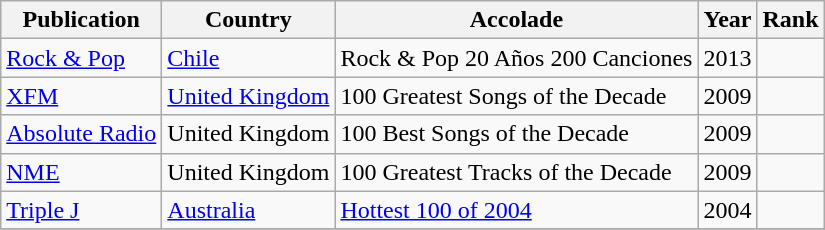<table class="wikitable sortable">
<tr>
<th>Publication</th>
<th>Country</th>
<th>Accolade</th>
<th>Year</th>
<th>Rank</th>
</tr>
<tr>
<td><a href='#'>Rock & Pop</a></td>
<td><a href='#'>Chile</a></td>
<td>Rock & Pop 20 Años 200 Canciones</td>
<td>2013</td>
<td></td>
</tr>
<tr>
<td><a href='#'>XFM</a></td>
<td><a href='#'>United Kingdom</a></td>
<td>100 Greatest Songs of the Decade</td>
<td>2009</td>
<td></td>
</tr>
<tr>
<td><a href='#'>Absolute Radio</a></td>
<td>United Kingdom</td>
<td>100 Best Songs of the Decade</td>
<td>2009</td>
<td></td>
</tr>
<tr>
<td><a href='#'>NME</a></td>
<td>United Kingdom</td>
<td>100 Greatest Tracks of the Decade</td>
<td>2009</td>
<td></td>
</tr>
<tr>
<td><a href='#'>Triple J</a></td>
<td><a href='#'>Australia</a></td>
<td><a href='#'>Hottest 100 of 2004</a></td>
<td>2004</td>
<td></td>
</tr>
<tr>
</tr>
</table>
